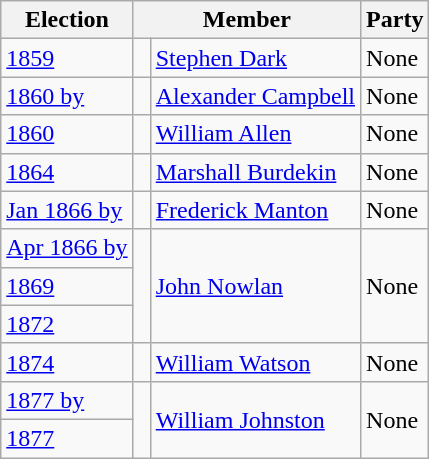<table class="wikitable">
<tr>
<th>Election</th>
<th colspan="2">Member</th>
<th>Party</th>
</tr>
<tr>
<td><a href='#'>1859</a></td>
<td> </td>
<td><a href='#'>Stephen Dark</a></td>
<td>None</td>
</tr>
<tr>
<td><a href='#'>1860 by</a></td>
<td> </td>
<td><a href='#'>Alexander Campbell</a></td>
<td>None</td>
</tr>
<tr>
<td><a href='#'>1860</a></td>
<td> </td>
<td><a href='#'>William Allen</a></td>
<td>None</td>
</tr>
<tr>
<td><a href='#'>1864</a></td>
<td> </td>
<td><a href='#'>Marshall Burdekin</a></td>
<td>None</td>
</tr>
<tr>
<td><a href='#'>Jan 1866 by</a></td>
<td> </td>
<td><a href='#'>Frederick Manton</a></td>
<td>None</td>
</tr>
<tr>
<td><a href='#'>Apr 1866 by</a></td>
<td rowspan="3" > </td>
<td rowspan="3"><a href='#'>John Nowlan</a></td>
<td rowspan="3">None</td>
</tr>
<tr>
<td><a href='#'>1869</a></td>
</tr>
<tr>
<td><a href='#'>1872</a></td>
</tr>
<tr>
<td><a href='#'>1874</a></td>
<td> </td>
<td><a href='#'>William Watson</a></td>
<td>None</td>
</tr>
<tr>
<td><a href='#'>1877 by</a></td>
<td rowspan="2" > </td>
<td rowspan="2"><a href='#'>William Johnston</a></td>
<td rowspan="2">None</td>
</tr>
<tr>
<td><a href='#'>1877</a></td>
</tr>
</table>
